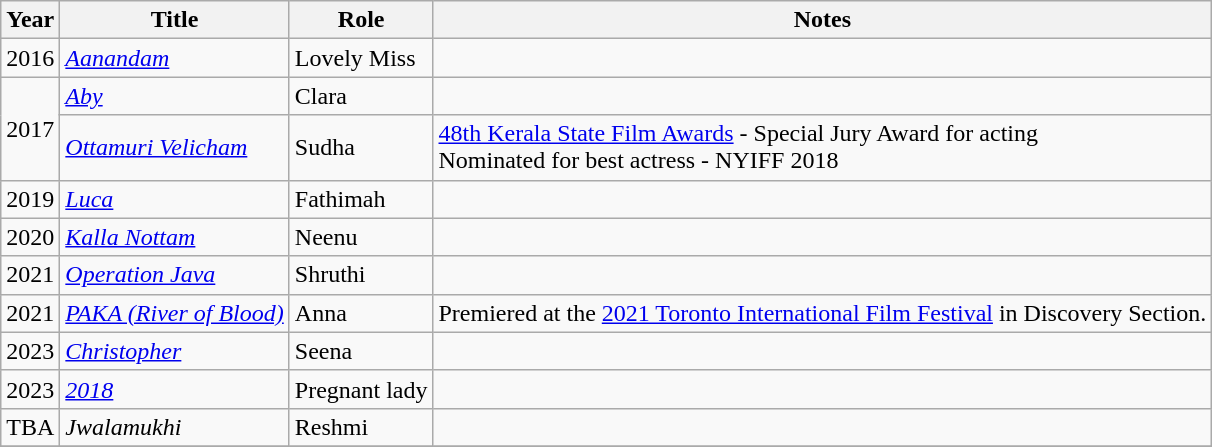<table class="wikitable sortable">
<tr>
<th>Year</th>
<th>Title</th>
<th>Role</th>
<th class="unsortable">Notes</th>
</tr>
<tr>
<td>2016</td>
<td><em><a href='#'>Aanandam</a></em></td>
<td>Lovely Miss</td>
<td></td>
</tr>
<tr>
<td rowspan=2>2017</td>
<td><em><a href='#'>Aby</a></em></td>
<td>Clara</td>
<td></td>
</tr>
<tr>
<td><em><a href='#'>Ottamuri Velicham</a></em></td>
<td>Sudha</td>
<td><a href='#'>48th Kerala State Film Awards</a> - Special Jury Award for acting<br>Nominated for best actress - NYIFF 2018</td>
</tr>
<tr>
<td>2019</td>
<td><em><a href='#'>Luca</a></em></td>
<td>Fathimah</td>
<td></td>
</tr>
<tr>
<td>2020</td>
<td><em><a href='#'>Kalla Nottam</a></em></td>
<td>Neenu</td>
<td></td>
</tr>
<tr>
<td>2021</td>
<td><em><a href='#'>Operation Java</a></em></td>
<td>Shruthi</td>
<td></td>
</tr>
<tr>
<td>2021</td>
<td><em><a href='#'>PAKA (River of Blood)</a></em></td>
<td>Anna</td>
<td>Premiered at the  <a href='#'>2021 Toronto International Film Festival</a> in Discovery Section.</td>
</tr>
<tr>
<td>2023</td>
<td><em><a href='#'>Christopher</a></em></td>
<td>Seena</td>
<td></td>
</tr>
<tr>
<td>2023</td>
<td><em><a href='#'>2018</a></em></td>
<td>Pregnant lady</td>
<td></td>
</tr>
<tr>
<td>TBA</td>
<td><em>Jwalamukhi</em></td>
<td>Reshmi</td>
<td></td>
</tr>
<tr>
</tr>
</table>
